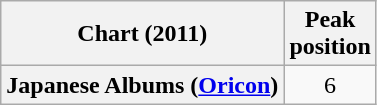<table class="wikitable sortable plainrowheaders">
<tr>
<th scope="col">Chart (2011)</th>
<th scope="col">Peak<br>position</th>
</tr>
<tr>
<th scope="row">Japanese Albums (<a href='#'>Oricon</a>)</th>
<td align="center">6</td>
</tr>
</table>
